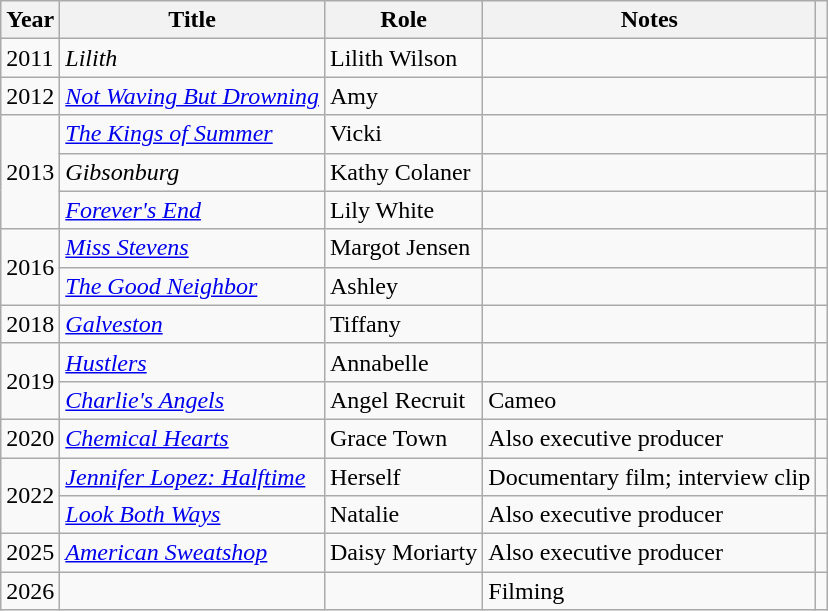<table class="wikitable sortable">
<tr>
<th scope="col">Year</th>
<th scope="col">Title</th>
<th scope="col">Role</th>
<th scope="col" class="unsortable">Notes</th>
<th scope="col" class="unsortable"></th>
</tr>
<tr>
<td>2011</td>
<td><em>Lilith</em></td>
<td>Lilith Wilson</td>
<td></td>
<td style="text-align:center;"></td>
</tr>
<tr>
<td>2012</td>
<td><em><a href='#'>Not Waving But Drowning</a></em></td>
<td>Amy</td>
<td></td>
<td style="text-align:center;"></td>
</tr>
<tr>
<td rowspan="3">2013</td>
<td data-sort-value="Kings of Summer, The"><em><a href='#'>The Kings of Summer</a></em></td>
<td>Vicki</td>
<td></td>
<td style="text-align:center;"></td>
</tr>
<tr>
<td><em>Gibsonburg</em></td>
<td>Kathy Colaner</td>
<td></td>
<td style="text-align:center;"></td>
</tr>
<tr>
<td><em><a href='#'>Forever's End</a></em></td>
<td>Lily White</td>
<td></td>
<td style="text-align:center;"></td>
</tr>
<tr>
<td rowspan="2">2016</td>
<td><em><a href='#'>Miss Stevens</a></em></td>
<td>Margot Jensen</td>
<td></td>
<td style="text-align:center;"></td>
</tr>
<tr>
<td data-sort-value="Good Neighbor, The"><em><a href='#'>The Good Neighbor</a></em></td>
<td>Ashley</td>
<td></td>
<td style="text-align:center;"></td>
</tr>
<tr>
<td>2018</td>
<td><em><a href='#'>Galveston</a></em></td>
<td>Tiffany</td>
<td></td>
<td style="text-align:center;"></td>
</tr>
<tr>
<td rowspan="2">2019</td>
<td><em><a href='#'>Hustlers</a></em></td>
<td>Annabelle</td>
<td></td>
<td style="text-align:center;"></td>
</tr>
<tr>
<td><em><a href='#'>Charlie's Angels</a></em></td>
<td>Angel Recruit</td>
<td>Cameo</td>
<td style="text-align:center;"></td>
</tr>
<tr>
<td>2020</td>
<td><em><a href='#'>Chemical Hearts</a></em></td>
<td>Grace Town</td>
<td>Also executive producer</td>
<td style="text-align:center;"></td>
</tr>
<tr>
<td rowspan="2">2022</td>
<td><em><a href='#'>Jennifer Lopez: Halftime</a></em></td>
<td>Herself</td>
<td>Documentary film; interview clip</td>
<td style="text-align:center;"></td>
</tr>
<tr>
<td><em><a href='#'>Look Both Ways</a></em></td>
<td>Natalie</td>
<td>Also executive producer</td>
<td style="text-align:center;"></td>
</tr>
<tr>
<td>2025</td>
<td><em><a href='#'>American Sweatshop</a></em></td>
<td>Daisy Moriarty</td>
<td>Also executive producer</td>
<td></td>
</tr>
<tr>
<td>2026</td>
<td></td>
<td></td>
<td>Filming</td>
<td></td>
</tr>
</table>
